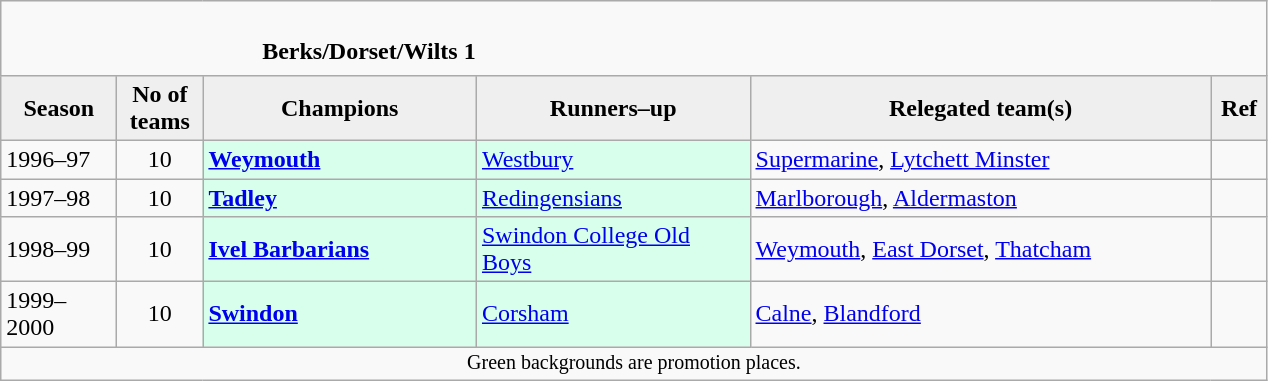<table class="wikitable" style="text-align: left;">
<tr>
<td colspan="11" cellpadding="0" cellspacing="0"><br><table border="0" style="width:100%;" cellpadding="0" cellspacing="0">
<tr>
<td style="width:20%; border:0;"></td>
<td style="border:0;"><strong>Berks/Dorset/Wilts 1</strong></td>
<td style="width:20%; border:0;"></td>
</tr>
</table>
</td>
</tr>
<tr>
<th style="background:#efefef; width:70px;">Season</th>
<th style="background:#efefef; width:50px;">No of teams</th>
<th style="background:#efefef; width:175px;">Champions</th>
<th style="background:#efefef; width:175px;">Runners–up</th>
<th style="background:#efefef; width:300px;">Relegated team(s)</th>
<th style="background:#efefef; width:30px;">Ref</th>
</tr>
<tr align=left>
<td>1996–97</td>
<td style="text-align: center;">10</td>
<td style="background:#d8ffeb;"><strong><a href='#'>Weymouth</a></strong></td>
<td style="background:#d8ffeb;"><a href='#'>Westbury</a></td>
<td><a href='#'>Supermarine</a>, <a href='#'>Lytchett Minster</a></td>
<td></td>
</tr>
<tr>
<td>1997–98</td>
<td style="text-align: center;">10</td>
<td style="background:#d8ffeb;"><strong><a href='#'>Tadley</a></strong></td>
<td style="background:#d8ffeb;"><a href='#'>Redingensians</a></td>
<td><a href='#'>Marlborough</a>, <a href='#'>Aldermaston</a></td>
<td></td>
</tr>
<tr>
<td>1998–99</td>
<td style="text-align: center;">10</td>
<td style="background:#d8ffeb;"><strong><a href='#'>Ivel Barbarians</a></strong></td>
<td style="background:#d8ffeb;"><a href='#'>Swindon College Old Boys</a></td>
<td><a href='#'>Weymouth</a>, <a href='#'>East Dorset</a>, <a href='#'>Thatcham</a></td>
<td></td>
</tr>
<tr>
<td>1999–2000</td>
<td style="text-align: center;">10</td>
<td style="background:#d8ffeb;"><strong><a href='#'>Swindon</a></strong></td>
<td style="background:#d8ffeb;"><a href='#'>Corsham</a></td>
<td><a href='#'>Calne</a>, <a href='#'>Blandford</a></td>
<td></td>
</tr>
<tr>
<td colspan="15"  style="border:0; font-size:smaller; text-align:center;">Green backgrounds are promotion places.</td>
</tr>
</table>
